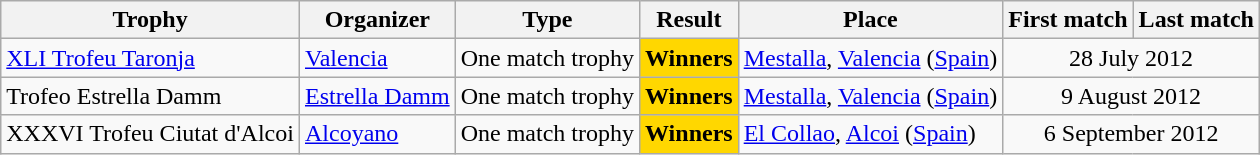<table class="wikitable">
<tr>
<th>Trophy</th>
<th>Organizer</th>
<th>Type</th>
<th>Result</th>
<th>Place</th>
<th>First match</th>
<th>Last match</th>
</tr>
<tr>
<td><a href='#'>XLI Trofeu Taronja</a></td>
<td><a href='#'>Valencia</a></td>
<td align="center">One match trophy</td>
<td align="center" bgcolor="gold"><strong>Winners</strong></td>
<td><a href='#'>Mestalla</a>, <a href='#'>Valencia</a> (<a href='#'>Spain</a>)</td>
<td colspan=2 align="center">28 July 2012</td>
</tr>
<tr>
<td>Trofeo Estrella Damm</td>
<td><a href='#'>Estrella Damm</a></td>
<td align="center">One match trophy</td>
<td align="center" bgcolor="gold"><strong>Winners</strong></td>
<td><a href='#'>Mestalla</a>, <a href='#'>Valencia</a> (<a href='#'>Spain</a>)</td>
<td colspan=2 align="center">9 August 2012</td>
</tr>
<tr>
<td>XXXVI Trofeu Ciutat d'Alcoi</td>
<td><a href='#'>Alcoyano</a></td>
<td align="center">One match trophy</td>
<td align="center" bgcolor="gold"><strong>Winners</strong></td>
<td><a href='#'>El Collao</a>, <a href='#'>Alcoi</a> (<a href='#'>Spain</a>)</td>
<td colspan=2 align="center">6 September 2012</td>
</tr>
</table>
